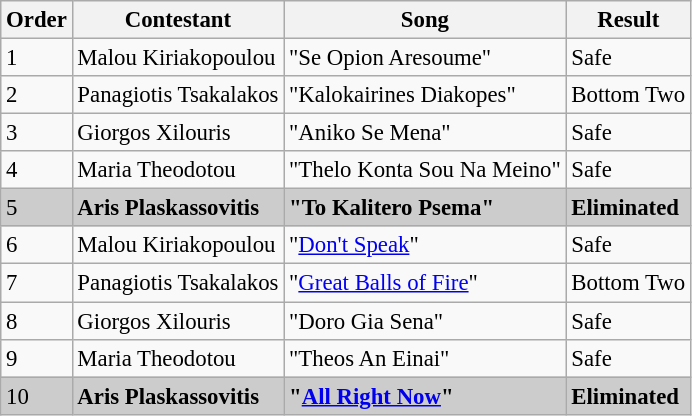<table class="wikitable" style="font-size: 95%;">
<tr>
<th>Order</th>
<th>Contestant</th>
<th>Song</th>
<th>Result</th>
</tr>
<tr>
<td>1</td>
<td>Malou Kiriakopoulou</td>
<td>"Se Opion Aresoume"</td>
<td>Safe</td>
</tr>
<tr>
<td>2</td>
<td>Panagiotis Tsakalakos</td>
<td>"Kalokairines Diakopes"</td>
<td>Bottom Two</td>
</tr>
<tr>
<td>3</td>
<td>Giorgos Xilouris</td>
<td>"Aniko Se Mena"</td>
<td>Safe</td>
</tr>
<tr>
<td>4</td>
<td>Maria Theodotou</td>
<td>"Thelo Konta Sou Na Meino"</td>
<td>Safe</td>
</tr>
<tr style="background:#ccc;">
<td>5</td>
<td><strong>Aris Plaskassovitis</strong></td>
<td><strong>"To Kalitero Psema"</strong></td>
<td><strong>Eliminated</strong></td>
</tr>
<tr>
<td>6</td>
<td>Malou Kiriakopoulou</td>
<td>"<a href='#'>Don't Speak</a>"</td>
<td>Safe</td>
</tr>
<tr>
<td>7</td>
<td>Panagiotis Tsakalakos</td>
<td>"<a href='#'>Great Balls of Fire</a>"</td>
<td>Bottom Two</td>
</tr>
<tr>
<td>8</td>
<td>Giorgos Xilouris</td>
<td>"Doro Gia Sena"</td>
<td>Safe</td>
</tr>
<tr>
<td>9</td>
<td>Maria Theodotou</td>
<td>"Theos An Einai"</td>
<td>Safe</td>
</tr>
<tr style="background:#ccc;">
<td>10</td>
<td><strong>Aris Plaskassovitis</strong></td>
<td><strong>"<a href='#'>All Right Now</a>"</strong></td>
<td><strong>Eliminated</strong></td>
</tr>
</table>
